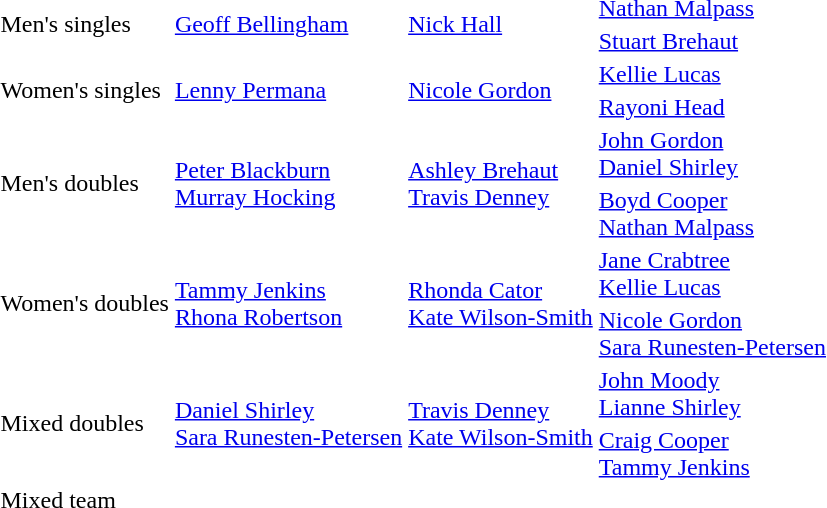<table>
<tr>
<td rowspan="2">Men's singles</td>
<td rowspan="2"> <a href='#'>Geoff Bellingham</a></td>
<td rowspan="2"> <a href='#'>Nick Hall</a></td>
<td> <a href='#'>Nathan Malpass</a></td>
</tr>
<tr>
<td> <a href='#'>Stuart Brehaut</a></td>
</tr>
<tr>
<td rowspan="2">Women's singles</td>
<td rowspan="2"> <a href='#'>Lenny Permana</a></td>
<td rowspan="2"> <a href='#'>Nicole Gordon</a></td>
<td> <a href='#'>Kellie Lucas</a></td>
</tr>
<tr>
<td> <a href='#'>Rayoni Head</a></td>
</tr>
<tr>
<td rowspan="2">Men's doubles</td>
<td rowspan="2"> <a href='#'>Peter Blackburn</a><br> <a href='#'>Murray Hocking</a></td>
<td rowspan="2"> <a href='#'>Ashley Brehaut</a><br> <a href='#'>Travis Denney</a></td>
<td> <a href='#'>John Gordon</a><br> <a href='#'>Daniel Shirley</a></td>
</tr>
<tr>
<td> <a href='#'>Boyd Cooper</a><br> <a href='#'>Nathan Malpass</a></td>
</tr>
<tr>
<td rowspan="2">Women's doubles</td>
<td rowspan="2"> <a href='#'>Tammy Jenkins</a><br> <a href='#'>Rhona Robertson</a></td>
<td rowspan="2"> <a href='#'>Rhonda Cator</a><br> <a href='#'>Kate Wilson-Smith</a></td>
<td> <a href='#'>Jane Crabtree</a><br> <a href='#'>Kellie Lucas</a></td>
</tr>
<tr>
<td> <a href='#'>Nicole Gordon</a><br> <a href='#'>Sara Runesten-Petersen</a></td>
</tr>
<tr>
<td rowspan="2">Mixed doubles</td>
<td rowspan="2"> <a href='#'>Daniel Shirley</a><br> <a href='#'>Sara Runesten-Petersen</a></td>
<td rowspan="2"> <a href='#'>Travis Denney</a><br> <a href='#'>Kate Wilson-Smith</a></td>
<td> <a href='#'>John Moody</a><br> <a href='#'>Lianne Shirley</a></td>
</tr>
<tr>
<td> <a href='#'>Craig Cooper</a><br> <a href='#'>Tammy Jenkins</a></td>
</tr>
<tr>
<td>Mixed team</td>
<td></td>
<td></td>
<td></td>
</tr>
</table>
